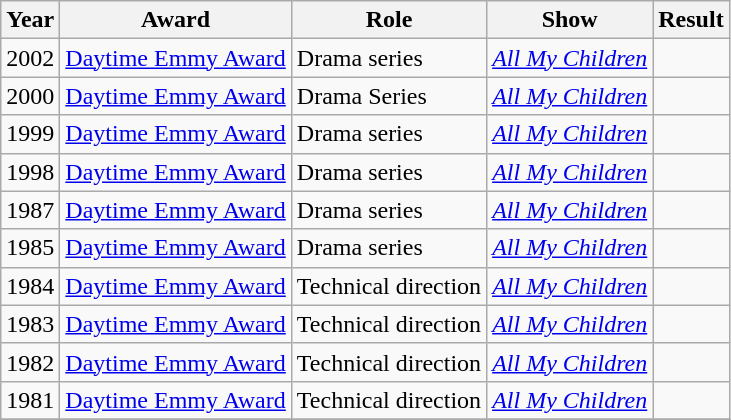<table class="wikitable sortable">
<tr>
<th>Year</th>
<th>Award</th>
<th>Role</th>
<th>Show</th>
<th>Result</th>
</tr>
<tr>
<td>2002</td>
<td><a href='#'>Daytime Emmy Award</a></td>
<td>Drama series</td>
<td><em><a href='#'>All My Children</a></em></td>
<td></td>
</tr>
<tr>
<td>2000</td>
<td><a href='#'>Daytime Emmy Award</a></td>
<td>Drama Series</td>
<td><em><a href='#'>All My Children</a></em></td>
<td></td>
</tr>
<tr>
<td>1999</td>
<td><a href='#'>Daytime Emmy Award</a></td>
<td>Drama series</td>
<td><em><a href='#'>All My Children</a></em></td>
<td></td>
</tr>
<tr>
<td>1998</td>
<td><a href='#'>Daytime Emmy Award</a></td>
<td>Drama series</td>
<td><em><a href='#'>All My Children</a></em></td>
<td></td>
</tr>
<tr>
<td>1987</td>
<td><a href='#'>Daytime Emmy Award</a></td>
<td>Drama series</td>
<td><em><a href='#'>All My Children</a></em></td>
<td></td>
</tr>
<tr>
<td>1985</td>
<td><a href='#'>Daytime Emmy Award</a></td>
<td>Drama series</td>
<td><em><a href='#'>All My Children</a></em></td>
<td></td>
</tr>
<tr>
<td>1984</td>
<td><a href='#'>Daytime Emmy Award</a></td>
<td>Technical direction</td>
<td><em><a href='#'>All My Children</a></em></td>
<td></td>
</tr>
<tr>
<td>1983</td>
<td><a href='#'>Daytime Emmy Award</a></td>
<td>Technical direction</td>
<td><em><a href='#'>All My Children</a></em></td>
<td></td>
</tr>
<tr>
<td>1982</td>
<td><a href='#'>Daytime Emmy Award</a></td>
<td>Technical direction</td>
<td><em><a href='#'>All My Children</a></em></td>
<td></td>
</tr>
<tr>
<td>1981</td>
<td><a href='#'>Daytime Emmy Award</a></td>
<td>Technical direction</td>
<td><em><a href='#'>All My Children</a></em></td>
<td></td>
</tr>
<tr>
</tr>
</table>
